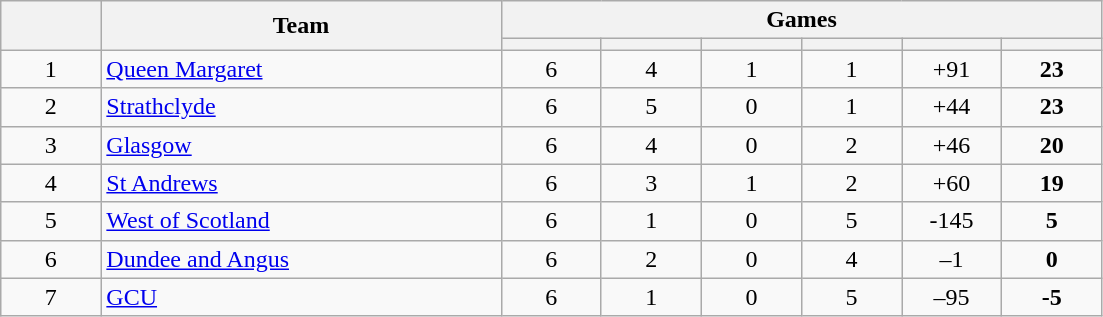<table class="wikitable" style="text-align:center">
<tr>
<th rowspan="2" style="width:5%"></th>
<th rowspan="2" style="width:20%">Team</th>
<th colspan="6" style="width:20%">Games</th>
</tr>
<tr>
<th style="width:5%"></th>
<th style="width:5%"></th>
<th style="width:5%"></th>
<th style="width:5%"></th>
<th style="width:5%"></th>
<th style="width:5%"></th>
</tr>
<tr>
<td>1</td>
<td align="left"><a href='#'>Queen Margaret</a></td>
<td>6</td>
<td>4</td>
<td>1</td>
<td>1</td>
<td>+91</td>
<td><strong>23</strong></td>
</tr>
<tr>
<td>2</td>
<td align="left"><a href='#'>Strathclyde</a></td>
<td>6</td>
<td>5</td>
<td>0</td>
<td>1</td>
<td>+44</td>
<td><strong>23</strong></td>
</tr>
<tr>
<td>3</td>
<td align="left"><a href='#'>Glasgow</a></td>
<td>6</td>
<td>4</td>
<td>0</td>
<td>2</td>
<td>+46</td>
<td><strong>20</strong></td>
</tr>
<tr>
<td>4</td>
<td align="left"><a href='#'>St Andrews</a></td>
<td>6</td>
<td>3</td>
<td>1</td>
<td>2</td>
<td>+60</td>
<td><strong>19</strong></td>
</tr>
<tr>
<td>5</td>
<td align="left"><a href='#'>West of Scotland</a></td>
<td>6</td>
<td>1</td>
<td>0</td>
<td>5</td>
<td>-145</td>
<td><strong>5</strong></td>
</tr>
<tr>
<td>6</td>
<td align="left"><a href='#'>Dundee and Angus</a></td>
<td>6</td>
<td>2</td>
<td>0</td>
<td>4</td>
<td>–1</td>
<td><strong>0</strong></td>
</tr>
<tr>
<td>7</td>
<td align="left"><a href='#'>GCU</a></td>
<td>6</td>
<td>1</td>
<td>0</td>
<td>5</td>
<td>–95</td>
<td><strong>-5</strong></td>
</tr>
</table>
